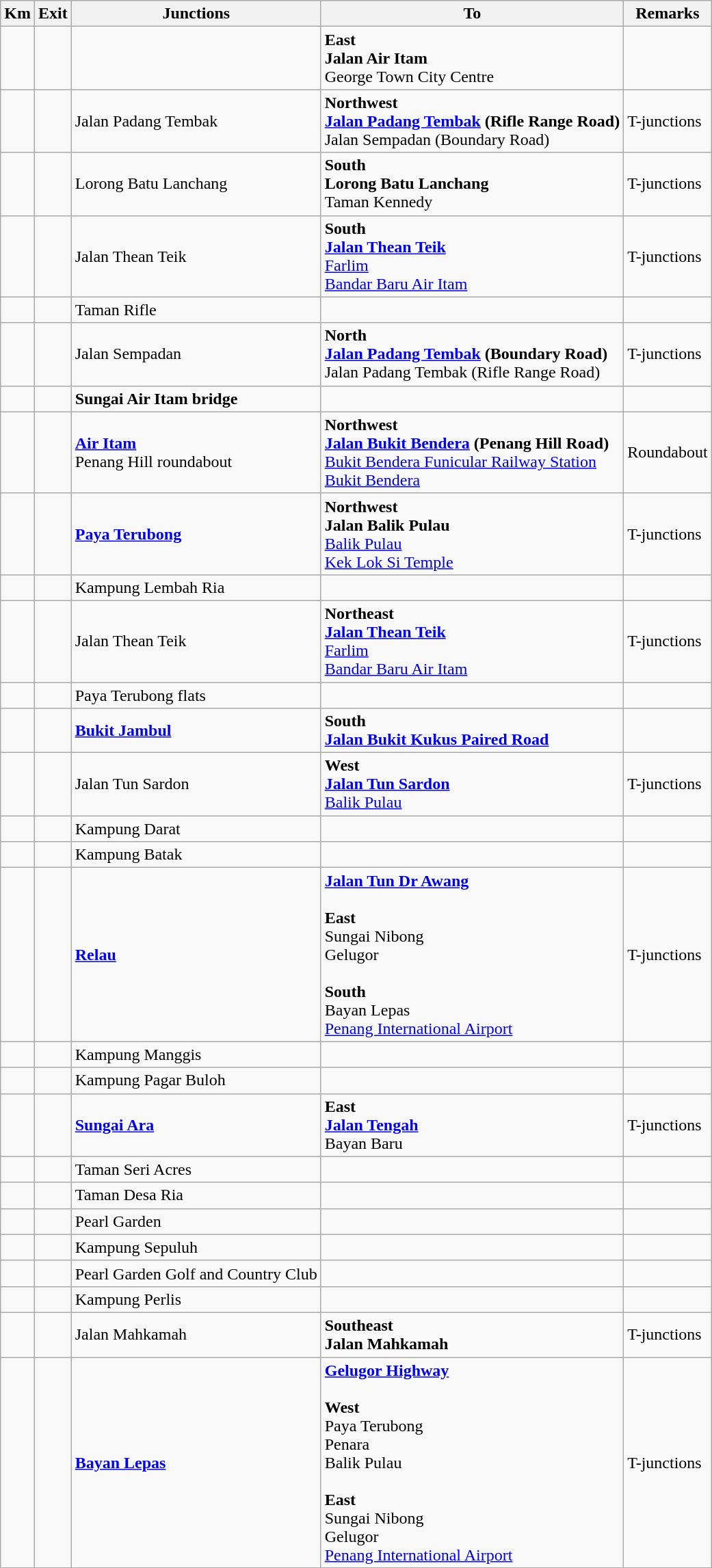<table class="wikitable">
<tr>
<th>Km</th>
<th>Exit</th>
<th>Junctions</th>
<th>To</th>
<th>Remarks</th>
</tr>
<tr>
<td></td>
<td></td>
<td></td>
<td><strong>East</strong><br> <strong>Jalan Air Itam</strong><br>George Town City Centre</td>
<td></td>
</tr>
<tr>
<td></td>
<td></td>
<td>Jalan Padang Tembak</td>
<td><strong>Northwest</strong><br> <strong><a href='#'>Jalan Padang Tembak</a> (Rifle Range Road)</strong><br>Jalan Sempadan (Boundary Road)</td>
<td>T-junctions</td>
</tr>
<tr>
<td></td>
<td></td>
<td>Lorong Batu Lanchang</td>
<td><strong>South</strong><br><strong>Lorong Batu Lanchang</strong><br>Taman Kennedy</td>
<td>T-junctions</td>
</tr>
<tr>
<td></td>
<td></td>
<td>Jalan Thean Teik</td>
<td><strong>South</strong><br> <strong><a href='#'>Jalan Thean Teik</a></strong><br><a href='#'>Farlim</a><br><a href='#'>Bandar Baru Air Itam</a></td>
<td>T-junctions</td>
</tr>
<tr>
<td></td>
<td></td>
<td>Taman Rifle</td>
<td></td>
<td></td>
</tr>
<tr>
<td></td>
<td></td>
<td>Jalan Sempadan</td>
<td><strong>North</strong><br> <strong><a href='#'>Jalan Padang Tembak</a> (Boundary Road)</strong><br>Jalan Padang Tembak (Rifle Range Road)</td>
<td>T-junctions</td>
</tr>
<tr>
<td></td>
<td></td>
<td><strong>Sungai Air Itam bridge</strong></td>
<td></td>
<td></td>
</tr>
<tr>
<td></td>
<td></td>
<td><strong><a href='#'>Air Itam</a></strong><br>Penang Hill roundabout</td>
<td><strong>Northwest</strong><br> <strong><a href='#'>Jalan Bukit Bendera</a> (Penang Hill Road)</strong><br><a href='#'>Bukit Bendera Funicular Railway Station</a> <br><a href='#'>Bukit Bendera</a></td>
<td>Roundabout</td>
</tr>
<tr>
<td></td>
<td></td>
<td><strong><a href='#'>Paya Terubong</a></strong></td>
<td><strong>Northwest</strong><br><strong>Jalan Balik Pulau</strong><br><a href='#'>Balik Pulau</a><br><a href='#'>Kek Lok Si Temple</a></td>
<td>T-junctions</td>
</tr>
<tr>
<td></td>
<td></td>
<td>Kampung Lembah Ria</td>
<td></td>
<td></td>
</tr>
<tr>
<td></td>
<td></td>
<td>Jalan Thean Teik</td>
<td><strong>Northeast</strong><br> <strong><a href='#'>Jalan Thean Teik</a></strong><br><a href='#'>Farlim</a><br><a href='#'>Bandar Baru Air Itam</a></td>
<td>T-junctions</td>
</tr>
<tr>
<td></td>
<td></td>
<td>Paya Terubong flats</td>
<td></td>
<td></td>
</tr>
<tr>
<td></td>
<td></td>
<td><strong><a href='#'>Bukit Jambul</a></strong></td>
<td><strong>South</strong><br><strong><a href='#'>Jalan Bukit Kukus Paired Road</a></strong></td>
<td></td>
</tr>
<tr>
<td></td>
<td></td>
<td>Jalan Tun Sardon</td>
<td><strong>West</strong><br> <strong><a href='#'>Jalan Tun Sardon</a></strong><br><a href='#'>Balik Pulau</a></td>
<td>T-junctions</td>
</tr>
<tr>
<td></td>
<td></td>
<td>Kampung Darat</td>
<td></td>
<td></td>
</tr>
<tr>
<td></td>
<td></td>
<td>Kampung Batak</td>
<td></td>
<td></td>
</tr>
<tr>
<td></td>
<td></td>
<td><strong><a href='#'>Relau</a></strong></td>
<td><strong><a href='#'>Jalan Tun Dr Awang</a></strong><br><br><strong>East</strong><br>Sungai Nibong<br>Gelugor<br><br><strong>South</strong><br>Bayan Lepas<br><a href='#'>Penang International Airport</a> </td>
<td>T-junctions</td>
</tr>
<tr>
<td></td>
<td></td>
<td>Kampung Manggis</td>
<td></td>
<td></td>
</tr>
<tr>
<td></td>
<td></td>
<td>Kampung Pagar Buloh</td>
<td></td>
<td></td>
</tr>
<tr>
<td></td>
<td></td>
<td><strong><a href='#'>Sungai Ara</a></strong></td>
<td><strong>East</strong><br> <strong><a href='#'>Jalan Tengah</a></strong><br>Bayan Baru</td>
<td>T-junctions</td>
</tr>
<tr>
<td></td>
<td></td>
<td>Taman Seri Acres</td>
<td></td>
<td></td>
</tr>
<tr>
<td></td>
<td></td>
<td>Taman Desa Ria</td>
<td></td>
<td></td>
</tr>
<tr>
<td></td>
<td></td>
<td>Pearl Garden</td>
<td></td>
<td></td>
</tr>
<tr>
<td></td>
<td></td>
<td>Kampung Sepuluh</td>
<td></td>
<td></td>
</tr>
<tr>
<td></td>
<td></td>
<td>Pearl Garden Golf and Country Club</td>
<td></td>
<td></td>
</tr>
<tr>
<td></td>
<td></td>
<td>Kampung Perlis</td>
<td></td>
<td></td>
</tr>
<tr>
<td></td>
<td></td>
<td>Jalan Mahkamah</td>
<td><strong>Southeast</strong><br><strong>Jalan Mahkamah</strong></td>
<td>T-junctions</td>
</tr>
<tr>
<td></td>
<td></td>
<td><strong><a href='#'>Bayan Lepas</a></strong></td>
<td> <strong><a href='#'>Gelugor Highway</a></strong><br><br><strong>West</strong><br>Paya Terubong<br>Penara<br>Balik Pulau<br><br><strong>East</strong><br>Sungai Nibong<br>Gelugor<br><a href='#'>Penang International Airport</a> </td>
<td>T-junctions</td>
</tr>
</table>
